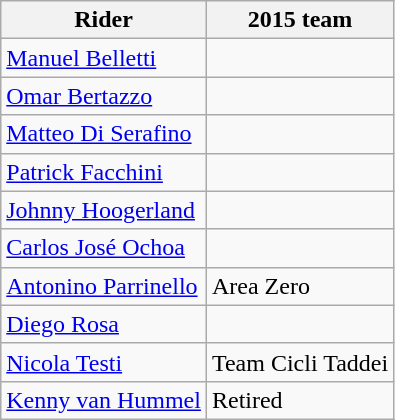<table class="wikitable">
<tr>
<th>Rider</th>
<th>2015 team</th>
</tr>
<tr>
<td><a href='#'>Manuel Belletti</a></td>
<td></td>
</tr>
<tr>
<td><a href='#'>Omar Bertazzo</a></td>
<td></td>
</tr>
<tr>
<td><a href='#'>Matteo Di Serafino</a></td>
<td></td>
</tr>
<tr>
<td><a href='#'>Patrick Facchini</a></td>
<td></td>
</tr>
<tr>
<td><a href='#'>Johnny Hoogerland</a></td>
<td></td>
</tr>
<tr>
<td><a href='#'>Carlos José Ochoa</a></td>
<td></td>
</tr>
<tr>
<td><a href='#'>Antonino Parrinello</a></td>
<td>Area Zero</td>
</tr>
<tr>
<td><a href='#'>Diego Rosa</a></td>
<td></td>
</tr>
<tr>
<td><a href='#'>Nicola Testi</a></td>
<td>Team Cicli Taddei</td>
</tr>
<tr>
<td><a href='#'>Kenny van Hummel</a></td>
<td>Retired</td>
</tr>
</table>
